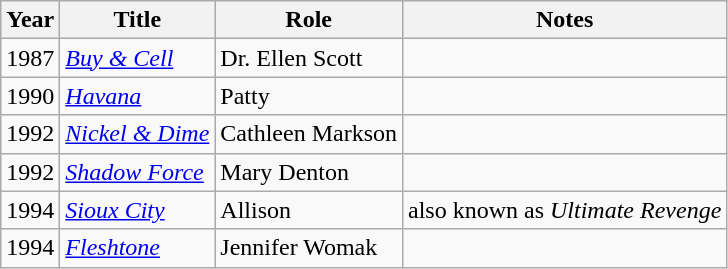<table class="wikitable sortable">
<tr>
<th>Year</th>
<th>Title</th>
<th>Role</th>
<th class="unsortable">Notes</th>
</tr>
<tr>
<td>1987</td>
<td><em><a href='#'>Buy & Cell</a></em></td>
<td>Dr. Ellen Scott</td>
<td></td>
</tr>
<tr>
<td>1990</td>
<td><em><a href='#'>Havana</a></em></td>
<td>Patty</td>
<td></td>
</tr>
<tr>
<td>1992</td>
<td><em><a href='#'>Nickel & Dime</a></em></td>
<td>Cathleen Markson</td>
<td></td>
</tr>
<tr>
<td>1992</td>
<td><em><a href='#'>Shadow Force</a></em></td>
<td>Mary Denton</td>
<td></td>
</tr>
<tr>
<td>1994</td>
<td><em><a href='#'>Sioux City</a></em></td>
<td>Allison</td>
<td>also known as <em>Ultimate Revenge</em></td>
</tr>
<tr>
<td>1994</td>
<td><em><a href='#'>Fleshtone</a></em></td>
<td>Jennifer Womak</td>
<td></td>
</tr>
</table>
